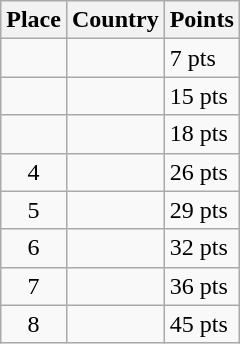<table class=wikitable>
<tr>
<th>Place</th>
<th>Country</th>
<th>Points</th>
</tr>
<tr>
<td align=center></td>
<td></td>
<td>7 pts</td>
</tr>
<tr>
<td align=center></td>
<td></td>
<td>15 pts</td>
</tr>
<tr>
<td align=center></td>
<td></td>
<td>18 pts</td>
</tr>
<tr>
<td align=center>4</td>
<td></td>
<td>26 pts</td>
</tr>
<tr>
<td align=center>5</td>
<td></td>
<td>29 pts</td>
</tr>
<tr>
<td align=center>6</td>
<td></td>
<td>32 pts</td>
</tr>
<tr>
<td align=center>7</td>
<td></td>
<td>36 pts</td>
</tr>
<tr>
<td align=center>8</td>
<td></td>
<td>45 pts</td>
</tr>
</table>
